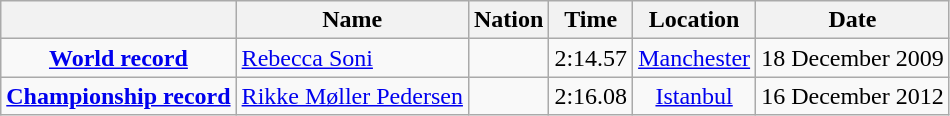<table class=wikitable style=text-align:center>
<tr>
<th></th>
<th>Name</th>
<th>Nation</th>
<th>Time</th>
<th>Location</th>
<th>Date</th>
</tr>
<tr>
<td><strong><a href='#'>World record</a></strong></td>
<td align=left><a href='#'>Rebecca Soni</a></td>
<td align=left></td>
<td align=left>2:14.57</td>
<td><a href='#'>Manchester</a></td>
<td>18 December 2009</td>
</tr>
<tr>
<td><strong><a href='#'>Championship record</a></strong></td>
<td align=left><a href='#'>Rikke Møller Pedersen</a></td>
<td align=left></td>
<td align=left>2:16.08</td>
<td><a href='#'>Istanbul</a></td>
<td>16 December 2012</td>
</tr>
</table>
